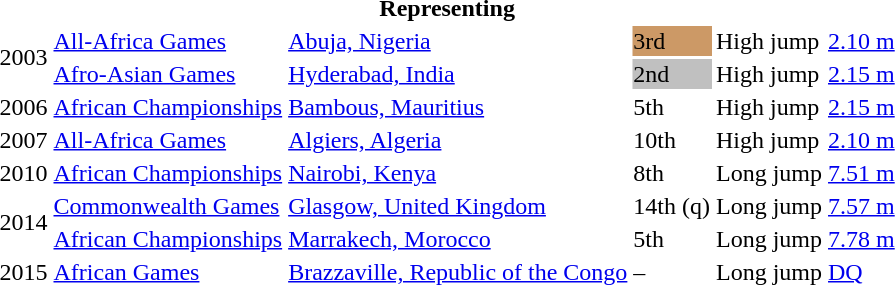<table>
<tr>
<th colspan="6">Representing </th>
</tr>
<tr>
<td rowspan=2>2003</td>
<td><a href='#'>All-Africa Games</a></td>
<td><a href='#'>Abuja, Nigeria</a></td>
<td bgcolor=cc9966>3rd</td>
<td>High jump</td>
<td><a href='#'>2.10 m</a></td>
</tr>
<tr>
<td><a href='#'>Afro-Asian Games</a></td>
<td><a href='#'>Hyderabad, India</a></td>
<td bgcolor=silver>2nd</td>
<td>High jump</td>
<td><a href='#'>2.15 m</a></td>
</tr>
<tr>
<td>2006</td>
<td><a href='#'>African Championships</a></td>
<td><a href='#'>Bambous, Mauritius</a></td>
<td>5th</td>
<td>High jump</td>
<td><a href='#'>2.15 m</a></td>
</tr>
<tr>
<td>2007</td>
<td><a href='#'>All-Africa Games</a></td>
<td><a href='#'>Algiers, Algeria</a></td>
<td>10th</td>
<td>High jump</td>
<td><a href='#'>2.10 m</a></td>
</tr>
<tr>
<td>2010</td>
<td><a href='#'>African Championships</a></td>
<td><a href='#'>Nairobi, Kenya</a></td>
<td>8th</td>
<td>Long jump</td>
<td><a href='#'>7.51 m</a></td>
</tr>
<tr>
<td rowspan=2>2014</td>
<td><a href='#'>Commonwealth Games</a></td>
<td><a href='#'>Glasgow, United Kingdom</a></td>
<td>14th (q)</td>
<td>Long jump</td>
<td><a href='#'>7.57 m</a></td>
</tr>
<tr>
<td><a href='#'>African Championships</a></td>
<td><a href='#'>Marrakech, Morocco</a></td>
<td>5th</td>
<td>Long jump</td>
<td><a href='#'>7.78 m</a></td>
</tr>
<tr>
<td>2015</td>
<td><a href='#'>African Games</a></td>
<td><a href='#'>Brazzaville, Republic of the Congo</a></td>
<td>–</td>
<td>Long jump</td>
<td><a href='#'>DQ</a></td>
</tr>
</table>
